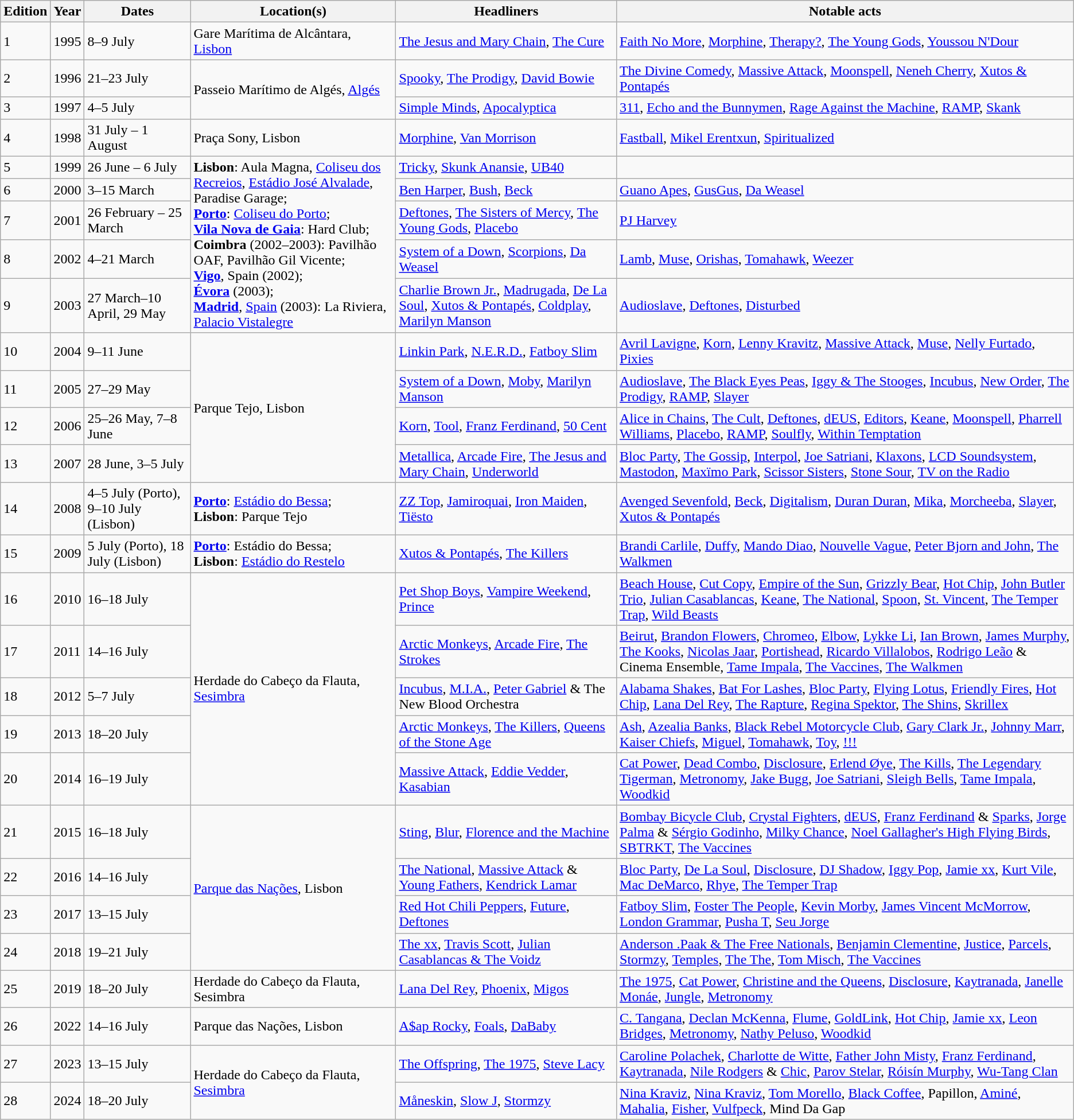<table class="wikitable sortable">
<tr>
<th>Edition</th>
<th>Year</th>
<th>Dates</th>
<th>Location(s)</th>
<th class="unsortable">Headliners</th>
<th>Notable acts</th>
</tr>
<tr>
<td>1</td>
<td>1995</td>
<td>8–9 July</td>
<td>Gare Marítima de Alcântara, <a href='#'>Lisbon</a></td>
<td><a href='#'>The Jesus and Mary Chain</a>, <a href='#'>The Cure</a></td>
<td><a href='#'>Faith No More</a>, <a href='#'>Morphine</a>, <a href='#'>Therapy?</a>, <a href='#'>The Young Gods</a>, <a href='#'>Youssou N'Dour</a></td>
</tr>
<tr>
<td>2</td>
<td>1996</td>
<td>21–23 July</td>
<td rowspan="2">Passeio Marítimo de Algés, <a href='#'>Algés</a></td>
<td><a href='#'>Spooky</a>, <a href='#'>The Prodigy</a>, <a href='#'>David Bowie</a></td>
<td><a href='#'>The Divine Comedy</a>, <a href='#'>Massive Attack</a>, <a href='#'>Moonspell</a>, <a href='#'>Neneh Cherry</a>, <a href='#'>Xutos & Pontapés</a></td>
</tr>
<tr>
<td>3</td>
<td>1997</td>
<td>4–5 July</td>
<td><a href='#'>Simple Minds</a>, <a href='#'>Apocalyptica</a></td>
<td><a href='#'>311</a>, <a href='#'>Echo and the Bunnymen</a>, <a href='#'>Rage Against the Machine</a>, <a href='#'>RAMP</a>, <a href='#'>Skank</a></td>
</tr>
<tr>
<td>4</td>
<td>1998</td>
<td>31 July – 1 August</td>
<td>Praça Sony, Lisbon</td>
<td><a href='#'>Morphine</a>, <a href='#'>Van Morrison</a></td>
<td><a href='#'>Fastball</a>, <a href='#'>Mikel Erentxun</a>, <a href='#'>Spiritualized</a></td>
</tr>
<tr>
<td>5</td>
<td>1999</td>
<td>26 June – 6 July</td>
<td rowspan="5"><strong>Lisbon</strong>: Aula Magna, <a href='#'>Coliseu dos Recreios</a>, <a href='#'>Estádio José Alvalade</a>, Paradise Garage;<br><strong><a href='#'>Porto</a></strong>: <a href='#'>Coliseu do Porto</a>;<br><strong><a href='#'>Vila Nova de Gaia</a></strong>: Hard Club;<br><strong>Coimbra</strong> (2002–2003): Pavilhão OAF, Pavilhão Gil Vicente;<br><strong><a href='#'>Vigo</a></strong>, Spain (2002);<br><strong><a href='#'>Évora</a></strong> (2003);<br><strong><a href='#'>Madrid</a></strong>, <a href='#'>Spain</a> (2003): La Riviera, <a href='#'>Palacio Vistalegre</a></td>
<td><a href='#'>Tricky</a>, <a href='#'>Skunk Anansie</a>, <a href='#'>UB40</a></td>
<td></td>
</tr>
<tr>
<td>6</td>
<td>2000</td>
<td>3–15 March</td>
<td><a href='#'>Ben Harper</a>, <a href='#'>Bush</a>, <a href='#'>Beck</a></td>
<td><a href='#'>Guano Apes</a>, <a href='#'>GusGus</a>, <a href='#'>Da Weasel</a></td>
</tr>
<tr>
<td>7</td>
<td>2001</td>
<td>26 February – 25 March</td>
<td><a href='#'>Deftones</a>, <a href='#'>The Sisters of Mercy</a>, <a href='#'>The Young Gods</a>, <a href='#'>Placebo</a></td>
<td><a href='#'>PJ Harvey</a></td>
</tr>
<tr>
<td>8</td>
<td>2002</td>
<td>4–21 March</td>
<td><a href='#'>System of a Down</a>, <a href='#'>Scorpions</a>, <a href='#'>Da Weasel</a></td>
<td><a href='#'>Lamb</a>, <a href='#'>Muse</a>, <a href='#'>Orishas</a>, <a href='#'>Tomahawk</a>, <a href='#'>Weezer</a></td>
</tr>
<tr>
<td>9</td>
<td>2003</td>
<td>27 March–10 April, 29 May</td>
<td><a href='#'>Charlie Brown Jr.</a>, <a href='#'>Madrugada</a>, <a href='#'>De La Soul</a>, <a href='#'>Xutos & Pontapés</a>, <a href='#'>Coldplay</a>, <a href='#'>Marilyn Manson</a></td>
<td><a href='#'>Audioslave</a>, <a href='#'>Deftones</a>, <a href='#'>Disturbed</a></td>
</tr>
<tr>
<td>10</td>
<td>2004</td>
<td>9–11 June</td>
<td rowspan="4">Parque Tejo, Lisbon</td>
<td><a href='#'>Linkin Park</a>, <a href='#'>N.E.R.D.</a>, <a href='#'>Fatboy Slim</a></td>
<td><a href='#'>Avril Lavigne</a>, <a href='#'>Korn</a>, <a href='#'>Lenny Kravitz</a>, <a href='#'>Massive Attack</a>, <a href='#'>Muse</a>, <a href='#'>Nelly Furtado</a>, <a href='#'>Pixies</a></td>
</tr>
<tr>
<td>11</td>
<td>2005</td>
<td>27–29 May</td>
<td><a href='#'>System of a Down</a>, <a href='#'>Moby</a>, <a href='#'>Marilyn Manson</a></td>
<td><a href='#'>Audioslave</a>, <a href='#'>The Black Eyes Peas</a>, <a href='#'>Iggy & The Stooges</a>, <a href='#'>Incubus</a>, <a href='#'>New Order</a>, <a href='#'>The Prodigy</a>, <a href='#'>RAMP</a>, <a href='#'>Slayer</a></td>
</tr>
<tr>
<td>12</td>
<td>2006</td>
<td>25–26 May, 7–8 June</td>
<td><a href='#'>Korn</a>, <a href='#'>Tool</a>, <a href='#'>Franz Ferdinand</a>, <a href='#'>50 Cent</a></td>
<td><a href='#'>Alice in Chains</a>, <a href='#'>The Cult</a>, <a href='#'>Deftones</a>, <a href='#'>dEUS</a>, <a href='#'>Editors</a>, <a href='#'>Keane</a>, <a href='#'>Moonspell</a>, <a href='#'>Pharrell Williams</a>, <a href='#'>Placebo</a>, <a href='#'>RAMP</a>, <a href='#'>Soulfly</a>, <a href='#'>Within Temptation</a></td>
</tr>
<tr>
<td>13</td>
<td>2007</td>
<td>28 June, 3–5 July</td>
<td><a href='#'>Metallica</a>, <a href='#'>Arcade Fire</a>, <a href='#'>The Jesus and Mary Chain</a>, <a href='#'>Underworld</a></td>
<td><a href='#'>Bloc Party</a>, <a href='#'>The Gossip</a>, <a href='#'>Interpol</a>, <a href='#'>Joe Satriani</a>, <a href='#'>Klaxons</a>, <a href='#'>LCD Soundsystem</a>, <a href='#'>Mastodon</a>, <a href='#'>Maxïmo Park</a>, <a href='#'>Scissor Sisters</a>, <a href='#'>Stone Sour</a>, <a href='#'>TV on the Radio</a></td>
</tr>
<tr>
<td>14</td>
<td>2008</td>
<td>4–5 July (Porto), 9–10 July (Lisbon)</td>
<td><strong><a href='#'>Porto</a></strong>: <a href='#'>Estádio do Bessa</a>;<br><strong>Lisbon</strong>: Parque Tejo</td>
<td><a href='#'>ZZ Top</a>, <a href='#'>Jamiroquai</a>, <a href='#'>Iron Maiden</a>, <a href='#'>Tiësto</a></td>
<td><a href='#'>Avenged Sevenfold</a>, <a href='#'>Beck</a>, <a href='#'>Digitalism</a>, <a href='#'>Duran Duran</a>, <a href='#'>Mika</a>, <a href='#'>Morcheeba</a>, <a href='#'>Slayer</a>, <a href='#'>Xutos & Pontapés</a></td>
</tr>
<tr>
<td>15</td>
<td>2009</td>
<td>5 July (Porto), 18 July (Lisbon)</td>
<td><strong><a href='#'>Porto</a></strong>: Estádio do Bessa;<br><strong>Lisbon</strong>: <a href='#'>Estádio do Restelo</a></td>
<td><a href='#'>Xutos & Pontapés</a>, <a href='#'>The Killers</a></td>
<td><a href='#'>Brandi Carlile</a>, <a href='#'>Duffy</a>, <a href='#'>Mando Diao</a>, <a href='#'>Nouvelle Vague</a>, <a href='#'>Peter Bjorn and John</a>, <a href='#'>The Walkmen</a></td>
</tr>
<tr>
<td>16</td>
<td>2010</td>
<td>16–18 July</td>
<td rowspan="5">Herdade do Cabeço da Flauta, <a href='#'>Sesimbra</a></td>
<td><a href='#'>Pet Shop Boys</a>, <a href='#'>Vampire Weekend</a>, <a href='#'>Prince</a></td>
<td><a href='#'>Beach House</a>, <a href='#'>Cut Copy</a>, <a href='#'>Empire of the Sun</a>, <a href='#'>Grizzly Bear</a>, <a href='#'>Hot Chip</a>, <a href='#'>John Butler Trio</a>, <a href='#'>Julian Casablancas</a>, <a href='#'>Keane</a>, <a href='#'>The National</a>, <a href='#'>Spoon</a>, <a href='#'>St. Vincent</a>, <a href='#'>The Temper Trap</a>, <a href='#'>Wild Beasts</a></td>
</tr>
<tr>
<td>17</td>
<td>2011</td>
<td>14–16 July</td>
<td><a href='#'>Arctic Monkeys</a>, <a href='#'>Arcade Fire</a>, <a href='#'>The Strokes</a></td>
<td><a href='#'>Beirut</a>, <a href='#'>Brandon Flowers</a>, <a href='#'>Chromeo</a>, <a href='#'>Elbow</a>, <a href='#'>Lykke Li</a>, <a href='#'>Ian Brown</a>, <a href='#'>James Murphy</a>, <a href='#'>The Kooks</a>, <a href='#'>Nicolas Jaar</a>, <a href='#'>Portishead</a>, <a href='#'>Ricardo Villalobos</a>, <a href='#'>Rodrigo Leão</a> & Cinema Ensemble, <a href='#'>Tame Impala</a>, <a href='#'>The Vaccines</a>, <a href='#'>The Walkmen</a></td>
</tr>
<tr>
<td>18</td>
<td>2012</td>
<td>5–7 July</td>
<td><a href='#'>Incubus</a>, <a href='#'>M.I.A.</a>, <a href='#'>Peter Gabriel</a> & The New Blood Orchestra</td>
<td><a href='#'>Alabama Shakes</a>, <a href='#'>Bat For Lashes</a>, <a href='#'>Bloc Party</a>, <a href='#'>Flying Lotus</a>, <a href='#'>Friendly Fires</a>, <a href='#'>Hot Chip</a>, <a href='#'>Lana Del Rey</a>, <a href='#'>The Rapture</a>, <a href='#'>Regina Spektor</a>, <a href='#'>The Shins</a>, <a href='#'>Skrillex</a></td>
</tr>
<tr>
<td>19</td>
<td>2013</td>
<td>18–20 July</td>
<td><a href='#'>Arctic Monkeys</a>, <a href='#'>The Killers</a>, <a href='#'>Queens of the Stone Age</a></td>
<td><a href='#'>Ash</a>, <a href='#'>Azealia Banks</a>, <a href='#'>Black Rebel Motorcycle Club</a>, <a href='#'>Gary Clark Jr.</a>, <a href='#'>Johnny Marr</a>, <a href='#'>Kaiser Chiefs</a>, <a href='#'>Miguel</a>, <a href='#'>Tomahawk</a>, <a href='#'>Toy</a>, <a href='#'>!!!</a></td>
</tr>
<tr>
<td>20</td>
<td>2014</td>
<td>16–19 July</td>
<td><a href='#'>Massive Attack</a>, <a href='#'>Eddie Vedder</a>, <a href='#'>Kasabian</a></td>
<td><a href='#'>Cat Power</a>, <a href='#'>Dead Combo</a>, <a href='#'>Disclosure</a>, <a href='#'>Erlend Øye</a>, <a href='#'>The Kills</a>, <a href='#'>The Legendary Tigerman</a>, <a href='#'>Metronomy</a>, <a href='#'>Jake Bugg</a>, <a href='#'>Joe Satriani</a>, <a href='#'>Sleigh Bells</a>, <a href='#'>Tame Impala</a>, <a href='#'>Woodkid</a></td>
</tr>
<tr>
<td>21</td>
<td>2015</td>
<td>16–18 July</td>
<td rowspan="4"><a href='#'>Parque das Nações</a>, Lisbon</td>
<td><a href='#'>Sting</a>, <a href='#'>Blur</a>, <a href='#'>Florence and the Machine</a></td>
<td><a href='#'>Bombay Bicycle Club</a>, <a href='#'>Crystal Fighters</a>, <a href='#'>dEUS</a>, <a href='#'>Franz Ferdinand</a> & <a href='#'>Sparks</a>, <a href='#'>Jorge Palma</a> & <a href='#'>Sérgio Godinho</a>, <a href='#'>Milky Chance</a>, <a href='#'>Noel Gallagher's High Flying Birds</a>, <a href='#'>SBTRKT</a>, <a href='#'>The Vaccines</a></td>
</tr>
<tr>
<td>22</td>
<td>2016</td>
<td>14–16 July</td>
<td><a href='#'>The National</a>, <a href='#'>Massive Attack</a> & <a href='#'>Young Fathers</a>, <a href='#'>Kendrick Lamar</a></td>
<td><a href='#'>Bloc Party</a>, <a href='#'>De La Soul</a>, <a href='#'>Disclosure</a>, <a href='#'>DJ Shadow</a>, <a href='#'>Iggy Pop</a>, <a href='#'>Jamie xx</a>, <a href='#'>Kurt Vile</a>, <a href='#'>Mac DeMarco</a>, <a href='#'>Rhye</a>, <a href='#'>The Temper Trap</a></td>
</tr>
<tr>
<td>23</td>
<td>2017</td>
<td>13–15 July</td>
<td><a href='#'>Red Hot Chili Peppers</a>, <a href='#'>Future</a>, <a href='#'>Deftones</a></td>
<td><a href='#'>Fatboy Slim</a>, <a href='#'>Foster The People</a>, <a href='#'>Kevin Morby</a>, <a href='#'>James Vincent McMorrow</a>, <a href='#'>London Grammar</a>, <a href='#'>Pusha T</a>, <a href='#'>Seu Jorge</a></td>
</tr>
<tr>
<td>24</td>
<td>2018</td>
<td>19–21 July</td>
<td><a href='#'>The xx</a>, <a href='#'>Travis Scott</a>, <a href='#'>Julian Casablancas & The Voidz</a></td>
<td><a href='#'>Anderson .Paak & The Free Nationals</a>, <a href='#'>Benjamin Clementine</a>, <a href='#'>Justice</a>, <a href='#'>Parcels</a>, <a href='#'>Stormzy</a>, <a href='#'>Temples</a>, <a href='#'>The The</a>, <a href='#'>Tom Misch</a>, <a href='#'>The Vaccines</a></td>
</tr>
<tr>
<td>25</td>
<td>2019</td>
<td>18–20 July</td>
<td>Herdade do Cabeço da Flauta, Sesimbra</td>
<td><a href='#'>Lana Del Rey</a>, <a href='#'>Phoenix</a>, <a href='#'>Migos</a></td>
<td><a href='#'>The 1975</a>, <a href='#'>Cat Power</a>, <a href='#'>Christine and the Queens</a>, <a href='#'>Disclosure</a>, <a href='#'>Kaytranada</a>, <a href='#'>Janelle Monáe</a>, <a href='#'>Jungle</a>, <a href='#'>Metronomy</a></td>
</tr>
<tr>
<td>26</td>
<td>2022</td>
<td>14–16 July</td>
<td>Parque das Nações, Lisbon</td>
<td><a href='#'>A$ap Rocky</a>, <a href='#'>Foals</a>, <a href='#'>DaBaby</a></td>
<td><a href='#'>C. Tangana</a>, <a href='#'>Declan McKenna</a>, <a href='#'>Flume</a>, <a href='#'>GoldLink</a>, <a href='#'>Hot Chip</a>, <a href='#'>Jamie xx</a>, <a href='#'>Leon Bridges</a>, <a href='#'>Metronomy</a>, <a href='#'>Nathy Peluso</a>, <a href='#'>Woodkid</a></td>
</tr>
<tr>
<td>27</td>
<td>2023</td>
<td>13–15 July</td>
<td rowspan="5">Herdade do Cabeço da Flauta, <a href='#'>Sesimbra</a></td>
<td><a href='#'>The Offspring</a>, <a href='#'>The 1975</a>, <a href='#'>Steve Lacy</a></td>
<td><a href='#'>Caroline Polachek</a>, <a href='#'>Charlotte de Witte</a>, <a href='#'>Father John Misty</a>, <a href='#'>Franz Ferdinand</a>, <a href='#'>Kaytranada</a>, <a href='#'>Nile Rodgers</a> & <a href='#'>Chic</a>, <a href='#'>Parov Stelar</a>, <a href='#'>Róisín Murphy</a>, <a href='#'>Wu-Tang Clan</a></td>
</tr>
<tr>
<td>28</td>
<td>2024</td>
<td>18–20 July</td>
<td><a href='#'>Måneskin</a>, <a href='#'>Slow J</a>, <a href='#'>Stormzy</a></td>
<td><a href='#'>Nina Kraviz</a>, <a href='#'>Nina Kraviz</a>, <a href='#'>Tom Morello</a>, <a href='#'>Black Coffee</a>, Papillon, <a href='#'>Aminé</a>, <a href='#'>Mahalia</a>, <a href='#'>Fisher</a>, <a href='#'>Vulfpeck</a>, Mind Da Gap</td>
</tr>
</table>
